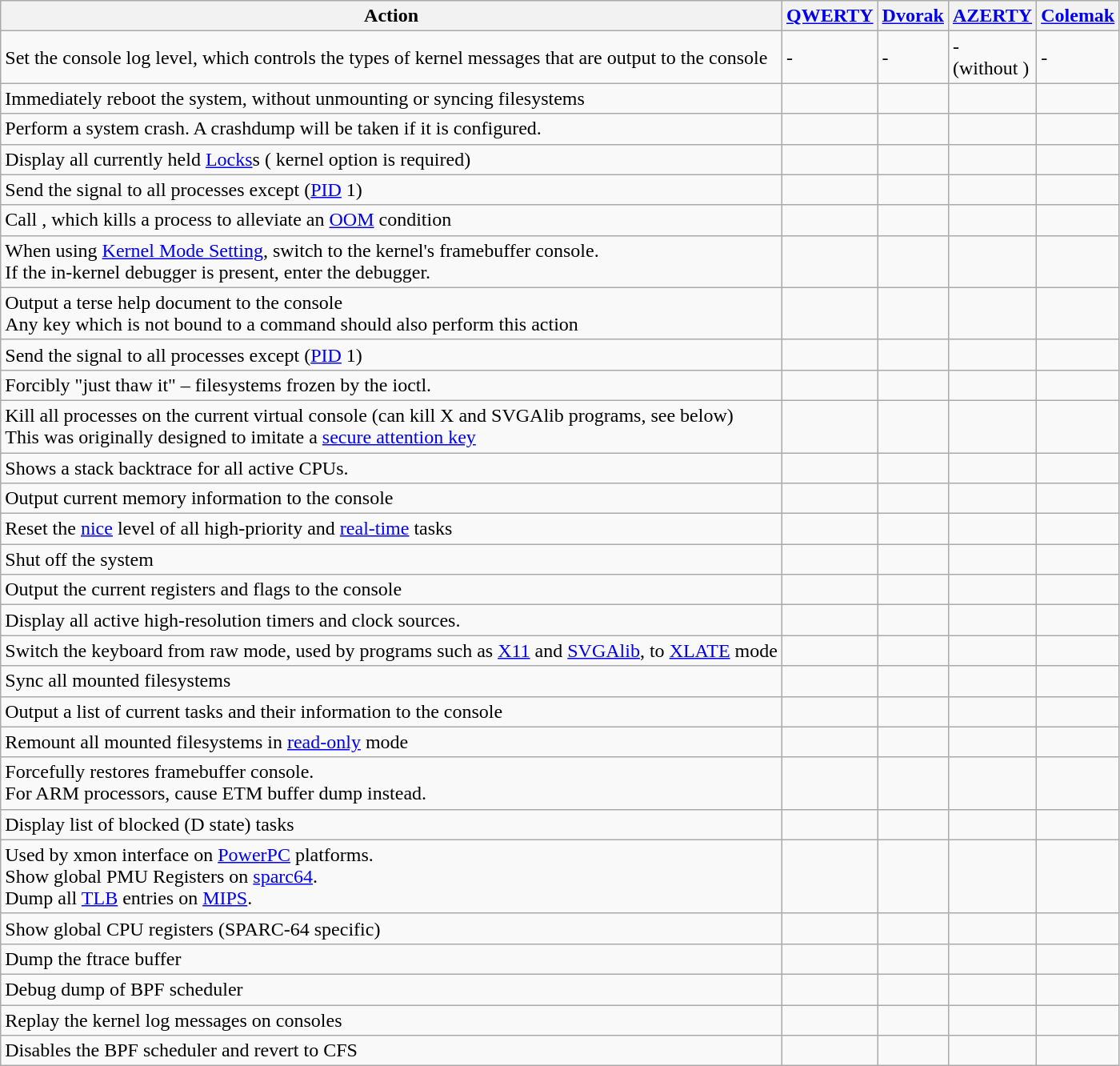<table class="wikitable">
<tr>
<th>Action</th>
<th><a href='#'>QWERTY</a></th>
<th><a href='#'>Dvorak</a></th>
<th><a href='#'>AZERTY</a></th>
<th><a href='#'>Colemak</a></th>
</tr>
<tr>
<td>Set the console log level, which controls the types of kernel messages that are output to the console</td>
<td> - </td>
<td> - </td>
<td> - <br>(without )</td>
<td> - </td>
</tr>
<tr>
<td>Immediately reboot the system, without unmounting or syncing filesystems</td>
<td></td>
<td></td>
<td></td>
<td></td>
</tr>
<tr>
<td>Perform a system crash. A crashdump will be taken if it is configured.</td>
<td></td>
<td></td>
<td></td>
<td></td>
</tr>
<tr>
<td>Display all currently held <a href='#'>Locks</a>s ( kernel option is required)</td>
<td></td>
<td></td>
<td></td>
<td></td>
</tr>
<tr>
<td>Send the  signal to all processes except  (<a href='#'>PID</a> 1)</td>
<td></td>
<td></td>
<td></td>
<td></td>
</tr>
<tr>
<td>Call , which kills a process to alleviate an <a href='#'>OOM</a> condition</td>
<td></td>
<td></td>
<td></td>
<td></td>
</tr>
<tr>
<td>When using <a href='#'>Kernel Mode Setting</a>, switch to the kernel's framebuffer console.<br>If the in-kernel debugger  is present, enter the debugger.</td>
<td></td>
<td></td>
<td></td>
<td></td>
</tr>
<tr>
<td>Output a terse help document to the console<br>Any key which is not bound to a command should also perform this action</td>
<td></td>
<td></td>
<td></td>
<td></td>
</tr>
<tr>
<td>Send the  signal to all processes except  (<a href='#'>PID</a> 1)</td>
<td></td>
<td></td>
<td></td>
<td></td>
</tr>
<tr>
<td>Forcibly "just thaw it" – filesystems frozen by the  ioctl.</td>
<td></td>
<td></td>
<td></td>
<td></td>
</tr>
<tr>
<td>Kill all processes on the current virtual console (can kill X and SVGAlib programs, see below)<br>This was originally designed to imitate a <a href='#'>secure attention key</a></td>
<td></td>
<td></td>
<td></td>
<td></td>
</tr>
<tr>
<td>Shows a stack backtrace for all active CPUs.</td>
<td></td>
<td></td>
<td></td>
<td></td>
</tr>
<tr>
<td>Output current memory information to the console</td>
<td></td>
<td></td>
<td></td>
<td></td>
</tr>
<tr>
<td>Reset the <a href='#'>nice</a> level of all high-priority and <a href='#'>real-time</a> tasks</td>
<td></td>
<td></td>
<td></td>
<td></td>
</tr>
<tr>
<td>Shut off the system</td>
<td></td>
<td></td>
<td></td>
<td></td>
</tr>
<tr>
<td>Output the current registers and flags to the console</td>
<td></td>
<td></td>
<td></td>
<td></td>
</tr>
<tr>
<td>Display all active high-resolution timers and clock sources.</td>
<td></td>
<td></td>
<td></td>
<td></td>
</tr>
<tr>
<td>Switch the keyboard from raw mode, used by programs such as <a href='#'>X11</a> and <a href='#'>SVGAlib</a>, to <a href='#'>XLATE</a> mode</td>
<td></td>
<td></td>
<td></td>
<td></td>
</tr>
<tr>
<td>Sync all mounted filesystems</td>
<td></td>
<td></td>
<td></td>
<td></td>
</tr>
<tr>
<td>Output a list of current tasks and their information to the console</td>
<td></td>
<td></td>
<td></td>
<td></td>
</tr>
<tr>
<td>Remount all mounted filesystems in <a href='#'>read-only</a> mode</td>
<td></td>
<td></td>
<td></td>
<td></td>
</tr>
<tr>
<td>Forcefully restores framebuffer console.<br>For ARM processors, cause ETM buffer dump instead.</td>
<td></td>
<td></td>
<td></td>
<td></td>
</tr>
<tr>
<td>Display list of blocked (D state) tasks</td>
<td></td>
<td></td>
<td></td>
<td></td>
</tr>
<tr>
<td>Used by xmon interface on <a href='#'>PowerPC</a> platforms.<br>Show global PMU Registers on <a href='#'>sparc64</a>.<br>Dump all <a href='#'>TLB</a> entries on <a href='#'>MIPS</a>.</td>
<td></td>
<td></td>
<td></td>
<td></td>
</tr>
<tr>
<td>Show global CPU registers (SPARC-64 specific)</td>
<td></td>
<td></td>
<td></td>
<td></td>
</tr>
<tr>
<td>Dump the ftrace buffer</td>
<td></td>
<td></td>
<td></td>
<td></td>
</tr>
<tr>
<td>Debug dump of BPF scheduler</td>
<td></td>
<td></td>
<td></td>
<td></td>
</tr>
<tr>
<td>Replay the kernel log messages on consoles</td>
<td></td>
<td></td>
<td></td>
<td></td>
</tr>
<tr>
<td>Disables the BPF scheduler and revert to CFS</td>
<td></td>
<td></td>
<td></td>
<td></td>
</tr>
</table>
